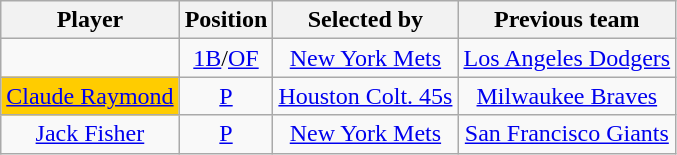<table class="wikitable" style="text-align:center">
<tr>
<th>Player</th>
<th>Position</th>
<th>Selected by</th>
<th>Previous team</th>
</tr>
<tr>
<td></td>
<td><a href='#'>1B</a>/<a href='#'>OF</a></td>
<td><a href='#'>New York Mets</a></td>
<td><a href='#'>Los Angeles Dodgers</a></td>
</tr>
<tr>
<td bgcolor=#FFCC00><a href='#'>Claude Raymond</a></td>
<td><a href='#'>P</a></td>
<td><a href='#'>Houston Colt. 45s</a></td>
<td><a href='#'>Milwaukee Braves</a></td>
</tr>
<tr>
<td><a href='#'>Jack Fisher</a></td>
<td><a href='#'>P</a></td>
<td><a href='#'>New York Mets</a></td>
<td><a href='#'>San Francisco Giants</a></td>
</tr>
</table>
